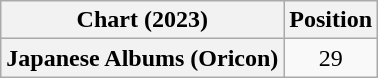<table class="wikitable plainrowheaders" style="text-align:center">
<tr>
<th scope="col">Chart (2023)</th>
<th scope="col">Position</th>
</tr>
<tr>
<th scope="row">Japanese Albums (Oricon)</th>
<td>29</td>
</tr>
</table>
